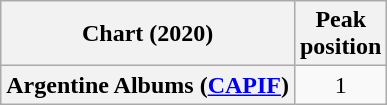<table class="wikitable sortable plainrowheaders" style="text-align:center">
<tr>
<th scope="col">Chart (2020)</th>
<th scope="col">Peak<br>position</th>
</tr>
<tr>
<th scope="row">Argentine Albums (<a href='#'>CAPIF</a>)</th>
<td>1</td>
</tr>
</table>
